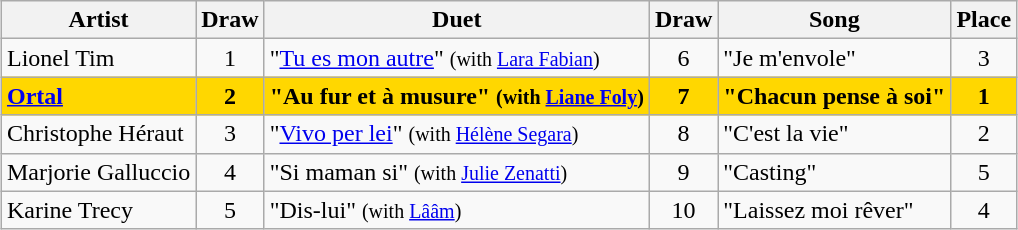<table class="sortable wikitable" style="margin: 1em auto 1em auto; text-align:center;">
<tr>
<th>Artist</th>
<th>Draw</th>
<th>Duet</th>
<th>Draw</th>
<th>Song</th>
<th>Place</th>
</tr>
<tr>
<td align="left">Lionel Tim</td>
<td>1</td>
<td align="left">"<a href='#'>Tu es mon autre</a>" <small>(with <a href='#'>Lara Fabian</a>)</small></td>
<td>6</td>
<td align="left">"Je m'envole"</td>
<td>3</td>
</tr>
<tr style="font-weight:bold;background:gold;">
<td align="left"><a href='#'>Ortal</a></td>
<td>2</td>
<td align="left">"Au fur et à musure" <small>(with <a href='#'>Liane Foly</a>)</small></td>
<td>7</td>
<td align="left">"Chacun pense à soi"</td>
<td>1</td>
</tr>
<tr>
<td align="left">Christophe Héraut</td>
<td>3</td>
<td align="left">"<a href='#'>Vivo per lei</a>" <small>(with <a href='#'>Hélène Segara</a>)</small></td>
<td>8</td>
<td align="left">"C'est la vie"</td>
<td>2</td>
</tr>
<tr>
<td align="left">Marjorie Galluccio</td>
<td>4</td>
<td align="left">"Si maman si" <small>(with <a href='#'>Julie Zenatti</a>)</small></td>
<td>9</td>
<td align="left">"Casting"</td>
<td>5</td>
</tr>
<tr>
<td align="left">Karine Trecy</td>
<td>5</td>
<td align="left">"Dis-lui" <small>(with <a href='#'>Lââm</a>)</small></td>
<td>10</td>
<td align="left">"Laissez moi rêver"</td>
<td>4</td>
</tr>
</table>
